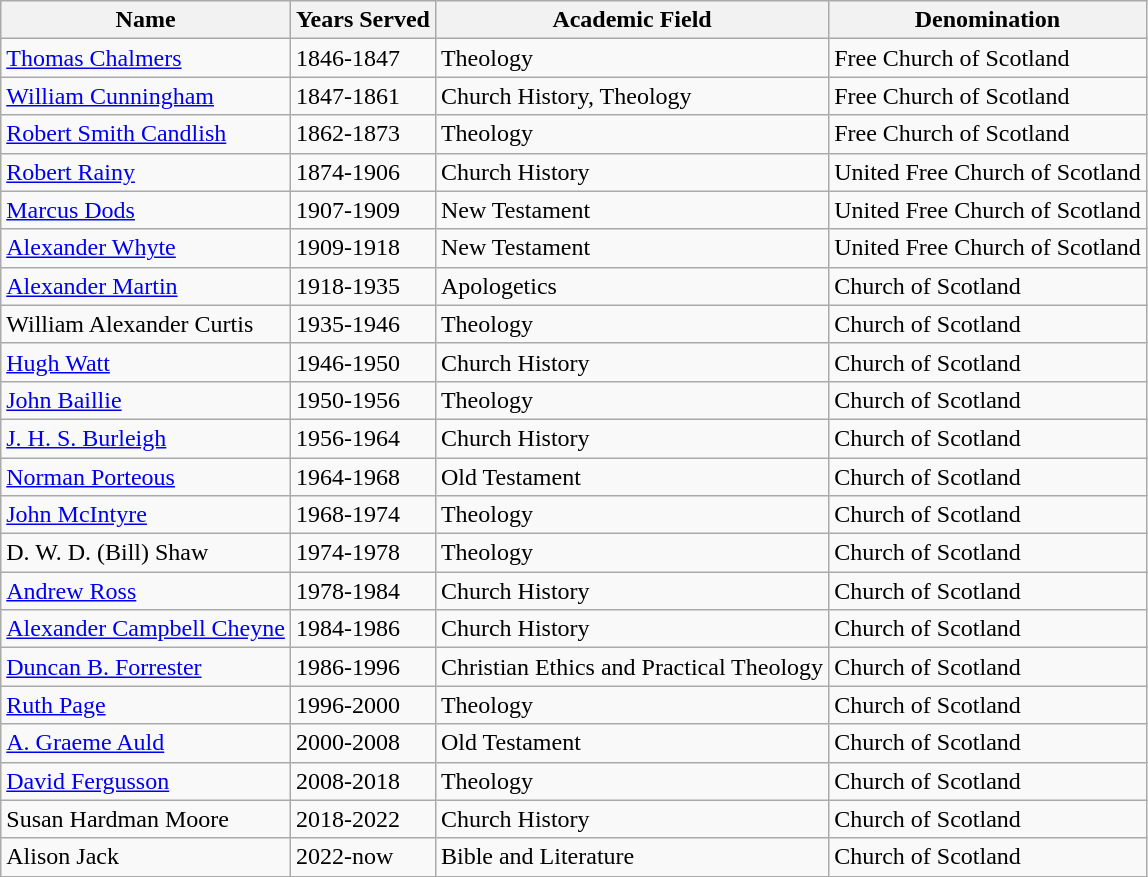<table class="wikitable sortable">
<tr>
<th>Name</th>
<th>Years Served</th>
<th>Academic Field</th>
<th>Denomination</th>
</tr>
<tr>
<td><a href='#'>Thomas Chalmers</a></td>
<td>1846-1847</td>
<td>Theology</td>
<td>Free Church of Scotland</td>
</tr>
<tr>
<td><a href='#'>William Cunningham</a></td>
<td>1847-1861</td>
<td>Church History, Theology</td>
<td>Free Church of Scotland</td>
</tr>
<tr>
<td><a href='#'>Robert Smith Candlish</a></td>
<td>1862-1873</td>
<td>Theology</td>
<td>Free Church of Scotland</td>
</tr>
<tr>
<td><a href='#'>Robert Rainy</a></td>
<td>1874-1906</td>
<td>Church History</td>
<td>United Free Church of Scotland</td>
</tr>
<tr>
<td><a href='#'>Marcus Dods</a></td>
<td>1907-1909</td>
<td>New Testament</td>
<td>United Free Church of Scotland</td>
</tr>
<tr>
<td><a href='#'>Alexander Whyte</a></td>
<td>1909-1918</td>
<td>New Testament</td>
<td>United Free Church of Scotland</td>
</tr>
<tr>
<td><a href='#'>Alexander Martin</a></td>
<td>1918-1935</td>
<td>Apologetics</td>
<td>Church of Scotland</td>
</tr>
<tr>
<td>William Alexander Curtis</td>
<td>1935-1946</td>
<td>Theology</td>
<td>Church of Scotland</td>
</tr>
<tr>
<td><a href='#'>Hugh Watt</a></td>
<td>1946-1950</td>
<td>Church History</td>
<td>Church of Scotland</td>
</tr>
<tr>
<td><a href='#'>John Baillie</a></td>
<td>1950-1956</td>
<td>Theology</td>
<td>Church of Scotland</td>
</tr>
<tr>
<td><a href='#'>J. H. S. Burleigh</a></td>
<td>1956-1964</td>
<td>Church History</td>
<td>Church of Scotland</td>
</tr>
<tr>
<td><a href='#'>Norman Porteous</a></td>
<td>1964-1968</td>
<td>Old Testament</td>
<td>Church of Scotland</td>
</tr>
<tr>
<td><a href='#'>John McIntyre</a></td>
<td>1968-1974</td>
<td>Theology</td>
<td>Church of Scotland</td>
</tr>
<tr>
<td>D. W. D. (Bill) Shaw</td>
<td>1974-1978</td>
<td>Theology</td>
<td>Church of Scotland</td>
</tr>
<tr>
<td><a href='#'>Andrew Ross</a></td>
<td>1978-1984</td>
<td>Church History</td>
<td>Church of Scotland</td>
</tr>
<tr>
<td><a href='#'>Alexander Campbell Cheyne</a></td>
<td>1984-1986</td>
<td>Church History</td>
<td>Church of Scotland</td>
</tr>
<tr>
<td><a href='#'>Duncan B. Forrester</a></td>
<td>1986-1996</td>
<td>Christian Ethics and Practical Theology</td>
<td>Church of Scotland</td>
</tr>
<tr>
<td><a href='#'>Ruth Page</a></td>
<td>1996-2000</td>
<td>Theology</td>
<td>Church of Scotland</td>
</tr>
<tr>
<td><a href='#'>A. Graeme Auld</a></td>
<td>2000-2008</td>
<td>Old Testament</td>
<td>Church of Scotland</td>
</tr>
<tr>
<td><a href='#'>David Fergusson</a></td>
<td>2008-2018</td>
<td>Theology</td>
<td>Church of Scotland</td>
</tr>
<tr>
<td>Susan Hardman Moore</td>
<td>2018-2022</td>
<td>Church History</td>
<td>Church of Scotland</td>
</tr>
<tr>
<td>Alison Jack</td>
<td>2022-now</td>
<td>Bible and Literature</td>
<td>Church of Scotland</td>
</tr>
</table>
